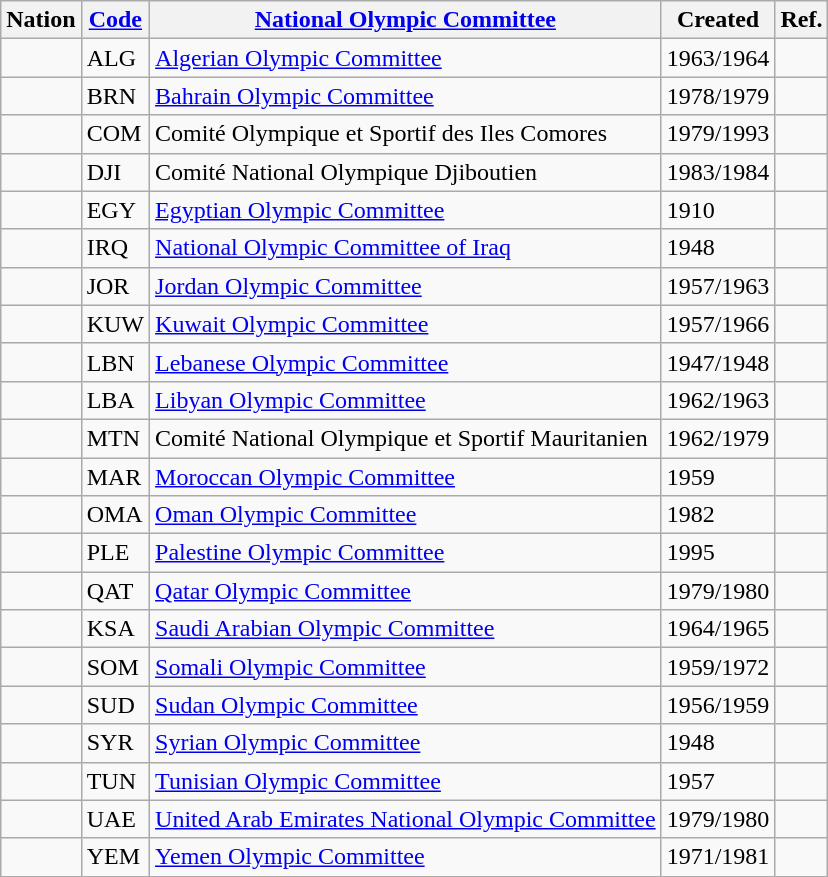<table class="wikitable">
<tr>
<th>Nation</th>
<th><a href='#'>Code</a></th>
<th><a href='#'>National Olympic Committee</a></th>
<th>Created</th>
<th>Ref.</th>
</tr>
<tr>
<td></td>
<td>ALG</td>
<td><a href='#'>Algerian Olympic Committee</a></td>
<td>1963/1964</td>
<td></td>
</tr>
<tr>
<td></td>
<td>BRN</td>
<td><a href='#'>Bahrain Olympic Committee</a></td>
<td>1978/1979</td>
<td></td>
</tr>
<tr>
<td></td>
<td>COM</td>
<td>Comité Olympique et Sportif des Iles Comores</td>
<td>1979/1993</td>
<td></td>
</tr>
<tr>
<td></td>
<td>DJI</td>
<td>Comité National Olympique Djiboutien</td>
<td>1983/1984</td>
<td></td>
</tr>
<tr>
<td></td>
<td>EGY</td>
<td><a href='#'>Egyptian Olympic Committee</a></td>
<td>1910</td>
<td></td>
</tr>
<tr>
<td></td>
<td>IRQ</td>
<td><a href='#'>National Olympic Committee of Iraq</a></td>
<td>1948</td>
<td></td>
</tr>
<tr>
<td></td>
<td>JOR</td>
<td><a href='#'>Jordan Olympic Committee</a></td>
<td>1957/1963</td>
<td></td>
</tr>
<tr>
<td></td>
<td>KUW</td>
<td><a href='#'>Kuwait Olympic Committee</a></td>
<td>1957/1966</td>
<td></td>
</tr>
<tr>
<td></td>
<td>LBN</td>
<td><a href='#'>Lebanese Olympic Committee</a></td>
<td>1947/1948</td>
<td></td>
</tr>
<tr>
<td></td>
<td>LBA</td>
<td><a href='#'>Libyan Olympic Committee</a></td>
<td>1962/1963</td>
<td></td>
</tr>
<tr>
<td></td>
<td>MTN</td>
<td>Comité National Olympique et Sportif Mauritanien</td>
<td>1962/1979</td>
<td></td>
</tr>
<tr>
<td></td>
<td>MAR</td>
<td><a href='#'>Moroccan Olympic Committee</a></td>
<td>1959</td>
<td></td>
</tr>
<tr>
<td></td>
<td>OMA</td>
<td><a href='#'>Oman Olympic Committee</a></td>
<td>1982</td>
<td></td>
</tr>
<tr>
<td></td>
<td>PLE</td>
<td><a href='#'>Palestine Olympic Committee</a></td>
<td>1995</td>
<td></td>
</tr>
<tr>
<td></td>
<td>QAT</td>
<td><a href='#'>Qatar Olympic Committee</a></td>
<td>1979/1980</td>
<td></td>
</tr>
<tr>
<td></td>
<td>KSA</td>
<td><a href='#'>Saudi Arabian Olympic Committee</a></td>
<td>1964/1965</td>
<td></td>
</tr>
<tr>
<td></td>
<td>SOM</td>
<td><a href='#'>Somali Olympic Committee</a></td>
<td>1959/1972</td>
<td></td>
</tr>
<tr>
<td></td>
<td>SUD</td>
<td><a href='#'>Sudan Olympic Committee</a></td>
<td>1956/1959</td>
<td></td>
</tr>
<tr>
<td></td>
<td>SYR</td>
<td><a href='#'>Syrian Olympic Committee</a></td>
<td>1948</td>
<td></td>
</tr>
<tr>
<td></td>
<td>TUN</td>
<td><a href='#'>Tunisian Olympic Committee</a></td>
<td>1957</td>
<td></td>
</tr>
<tr>
<td></td>
<td>UAE</td>
<td><a href='#'>United Arab Emirates National Olympic Committee</a></td>
<td>1979/1980</td>
<td></td>
</tr>
<tr>
<td></td>
<td>YEM</td>
<td><a href='#'>Yemen Olympic Committee</a></td>
<td>1971/1981</td>
<td></td>
</tr>
</table>
